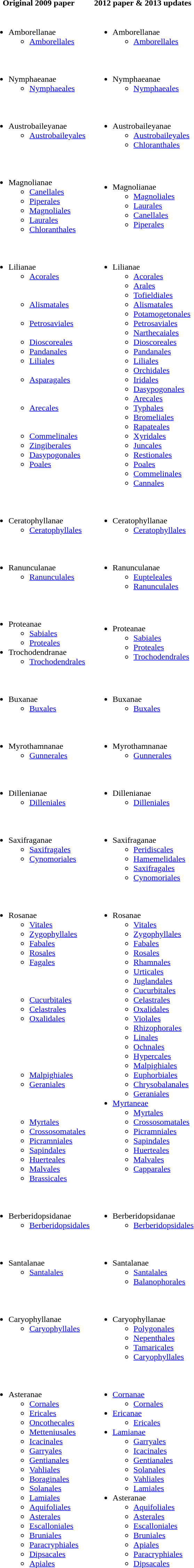<table>
<tr>
<th>Original 2009 paper</th>
<th>2012 paper & 2013 updates</th>
</tr>
<tr>
<td valign=top><br><ul><li>Amborellanae<ul><li><a href='#'>Amborellales</a></li></ul></li></ul></td>
<td><br><ul><li>Amborellanae<ul><li><a href='#'>Amborellales</a> </li></ul></li></ul></td>
</tr>
<tr>
<td valign=top><br><ul><li>Nymphaeanae<ul><li><a href='#'>Nymphaeales</a></li></ul></li></ul></td>
<td><br><ul><li>Nymphaeanae<ul><li><a href='#'>Nymphaeales</a> </li></ul></li></ul></td>
</tr>
<tr>
<td valign=top><br><ul><li>Austrobaileyanae<ul><li><a href='#'>Austrobaileyales</a></li></ul></li></ul></td>
<td><br><ul><li>Austrobaileyanae<ul><li><a href='#'>Austrobaileyales</a> </li><li><a href='#'>Chloranthales</a> </li></ul></li></ul></td>
</tr>
<tr>
<td valign=top><br><ul><li>Magnolianae<ul><li><a href='#'>Canellales</a></li><li><a href='#'>Piperales</a></li><li><a href='#'>Magnoliales</a></li><li><a href='#'>Laurales</a></li><li><a href='#'>Chloranthales</a></li></ul></li></ul></td>
<td><br><ul><li>Magnolianae<ul><li><a href='#'>Magnoliales</a> </li><li><a href='#'>Laurales</a> </li><li><a href='#'>Canellales</a> </li><li><a href='#'>Piperales</a> </li></ul></li></ul></td>
</tr>
<tr>
<td valign=top><br><ul><li>Lilianae<ul><li><a href='#'>Acorales</a><br> <br> </li><li><a href='#'>Alismatales</a><br> </li><li><a href='#'>Petrosaviales</a><br> </li><li><a href='#'>Dioscoreales</a></li><li><a href='#'>Pandanales</a></li><li><a href='#'>Liliales</a><br> </li><li><a href='#'>Asparagales</a> <br> <br> </li><li><a href='#'>Arecales</a><br> <br> </li><li><a href='#'>Commelinales</a></li><li><a href='#'>Zingiberales</a> </li><li><a href='#'>Dasypogonales</a></li><li><a href='#'>Poales</a></li></ul></li></ul></td>
<td><br><ul><li>Lilianae<ul><li><a href='#'>Acorales</a> </li><li><a href='#'>Arales</a> </li><li><a href='#'>Tofieldiales</a> </li><li><a href='#'>Alismatales</a> </li><li><a href='#'>Potamogetonales</a> </li><li><a href='#'>Petrosaviales</a> </li><li><a href='#'>Narthecaiales</a> </li><li><a href='#'>Dioscoreales</a> </li><li><a href='#'>Pandanales</a> </li><li><a href='#'>Liliales</a> </li><li><a href='#'>Orchidales</a> </li><li><a href='#'>Iridales</a> </li><li><a href='#'>Dasypogonales</a> </li><li><a href='#'>Arecales</a> </li><li><a href='#'>Typhales</a> </li><li><a href='#'>Bromeliales</a> </li><li><a href='#'>Rapateales</a> </li><li><a href='#'>Xyridales</a> </li><li><a href='#'>Juncales</a> </li><li><a href='#'>Restionales</a> </li><li><a href='#'>Poales</a> </li><li><a href='#'>Commelinales</a> </li><li><a href='#'>Cannales</a> </li></ul></li></ul></td>
</tr>
<tr>
<td valign=top><br><ul><li>Ceratophyllanae<ul><li><a href='#'>Ceratophyllales</a></li></ul></li></ul></td>
<td><br><ul><li>Ceratophyllanae<ul><li><a href='#'>Ceratophyllales</a> </li></ul></li></ul></td>
</tr>
<tr>
<td valign=top><br><ul><li>Ranunculanae<ul><li><a href='#'>Ranunculales</a></li></ul></li></ul></td>
<td><br><ul><li>Ranunculanae<ul><li><a href='#'>Eupteleales</a> </li><li><a href='#'>Ranunculales</a> </li></ul></li></ul></td>
</tr>
<tr>
<td valign=top><br><ul><li>Proteanae<ul><li><a href='#'>Sabiales</a></li><li><a href='#'>Proteales</a></li></ul></li><li>Trochodendranae<ul><li><a href='#'>Trochodendrales</a></li></ul></li></ul></td>
<td><br><ul><li>Proteanae<ul><li><a href='#'>Sabiales</a> </li><li><a href='#'>Proteales</a> </li><li><a href='#'>Trochodendrales</a> </li></ul></li></ul></td>
</tr>
<tr>
<td valign=top><br><ul><li>Buxanae<ul><li><a href='#'>Buxales</a></li></ul></li></ul></td>
<td><br><ul><li>Buxanae<ul><li><a href='#'>Buxales</a> </li></ul></li></ul></td>
</tr>
<tr>
<td valign=top><br><ul><li>Myrothamnanae<ul><li><a href='#'>Gunnerales</a></li></ul></li></ul></td>
<td><br><ul><li>Myrothamnanae<ul><li><a href='#'>Gunnerales</a> </li></ul></li></ul></td>
</tr>
<tr>
<td valign=top><br><ul><li>Dillenianae<ul><li><a href='#'>Dilleniales</a></li></ul></li></ul></td>
<td><br><ul><li>Dillenianae<ul><li><a href='#'>Dilleniales</a>  </li></ul></li></ul></td>
</tr>
<tr>
<td valign=top><br><ul><li>Saxifraganae<ul><li><a href='#'>Saxifragales</a></li><li><a href='#'>Cynomoriales</a></li></ul></li></ul></td>
<td><br><ul><li>Saxifraganae<ul><li><a href='#'>Peridiscales</a> </li><li><a href='#'>Hamemelidales</a> </li><li><a href='#'>Saxifragales</a> </li><li><a href='#'>Cynomoriales</a> </li></ul></li></ul></td>
</tr>
<tr>
<td valign=top><br><ul><li>Rosanae<ul><li><a href='#'>Vitales</a></li><li><a href='#'>Zygophyllales</a></li><li><a href='#'>Fabales</a></li><li><a href='#'>Rosales</a></li><li><a href='#'>Fagales</a> <br> <br> <br> </li><li><a href='#'>Cucurbitales</a></li><li><a href='#'>Celastrales</a></li><li><a href='#'>Oxalidales</a><br> <br> <br> <br> <br> </li><li><a href='#'>Malpighiales</a></li><li><a href='#'>Geraniales</a><br> <br> <br> </li><li><a href='#'>Myrtales</a></li><li><a href='#'>Crossosomatales</a></li><li><a href='#'>Picramniales</a></li><li><a href='#'>Sapindales</a></li><li><a href='#'>Huerteales</a></li><li><a href='#'>Malvales</a></li><li><a href='#'>Brassicales</a> </li></ul></li></ul></td>
<td valign=top><br><ul><li>Rosanae<ul><li><a href='#'>Vitales</a> </li><li><a href='#'>Zygophyllales</a> </li><li><a href='#'>Fabales</a> </li><li><a href='#'>Rosales</a> </li><li><a href='#'>Rhamnales</a> </li><li><a href='#'>Urticales</a> </li><li><a href='#'>Juglandales</a> </li><li><a href='#'>Cucurbitales</a> </li><li><a href='#'>Celastrales</a> </li><li><a href='#'>Oxalidales</a> </li><li><a href='#'>Violales</a> </li><li><a href='#'>Rhizophorales</a> </li><li><a href='#'>Linales</a> </li><li><a href='#'>Ochnales</a> </li><li><a href='#'>Hypercales</a> </li><li><a href='#'>Malpighiales</a> </li><li><a href='#'>Euphorbiales</a> </li><li><a href='#'>Chrysobalanales</a> </li><li><a href='#'>Geraniales</a> </li></ul></li><li><a href='#'>Myrtaneae</a> <ul><li><a href='#'>Myrtales</a> </li><li><a href='#'>Crossosomatales</a> </li><li><a href='#'>Picramniales</a> </li><li><a href='#'>Sapindales</a> </li><li><a href='#'>Huerteales</a> </li><li><a href='#'>Malvales</a> </li><li><a href='#'>Capparales</a> </li></ul></li></ul></td>
</tr>
<tr>
<td valign=top><br><ul><li>Berberidopsidanae<ul><li><a href='#'>Berberidopsidales</a></li></ul></li></ul></td>
<td><br><ul><li>Berberidopsidanae<ul><li><a href='#'>Berberidopsidales</a> </li></ul></li></ul></td>
</tr>
<tr>
<td valign=top><br><ul><li>Santalanae<ul><li><a href='#'>Santalales</a></li></ul></li></ul></td>
<td><br><ul><li>Santalanae<ul><li><a href='#'>Santalales</a> </li><li><a href='#'>Balanophorales</a> </li></ul></li></ul></td>
</tr>
<tr>
<td valign=top><br><ul><li>Caryophyllanae<ul><li><a href='#'>Caryophyllales</a></li></ul></li></ul></td>
<td><br><ul><li>Caryophyllanae<ul><li><a href='#'>Polygonales</a> </li><li><a href='#'>Nepenthales</a> </li><li><a href='#'>Tamaricales</a> </li><li><a href='#'>Caryophyllales</a> </li></ul></li></ul></td>
</tr>
<tr>
<td valign=top><br><ul><li>Asteranae<ul><li><a href='#'>Cornales</a></li><li><a href='#'>Ericales</a></li><li><a href='#'>Oncothecales</a> </li><li><a href='#'>Metteniusales</a> </li><li><a href='#'>Icacinales</a></li><li><a href='#'>Garryales</a></li><li><a href='#'>Gentianales</a></li><li><a href='#'>Vahliales</a></li><li><a href='#'>Boraginales</a> </li><li><a href='#'>Solanales</a></li><li><a href='#'>Lamiales</a></li><li><a href='#'>Aquifoliales</a></li><li><a href='#'>Asterales</a></li><li><a href='#'>Escalloniales</a></li><li><a href='#'>Bruniales</a></li><li><a href='#'>Paracryphiales</a></li><li><a href='#'>Dipsacales</a></li><li><a href='#'>Apiales</a></li></ul></li></ul></td>
<td><br><ul><li><a href='#'>Cornanae</a> <ul><li><a href='#'>Cornales</a> </li></ul></li><li><a href='#'>Ericanae</a> <ul><li><a href='#'>Ericales</a> </li></ul></li><li><a href='#'>Lamianae</a> <ul><li><a href='#'>Garryales</a> </li><li><a href='#'>Icacinales</a> </li><li><a href='#'>Gentianales</a> </li><li><a href='#'>Solanales</a> </li><li><a href='#'>Vahliales</a> </li><li><a href='#'>Lamiales</a> </li></ul></li><li>Asteranae<ul><li><a href='#'>Aquifoliales</a> </li><li><a href='#'>Asterales</a> </li><li><a href='#'>Escalloniales</a> </li><li><a href='#'>Bruniales</a> </li><li><a href='#'>Apiales</a> </li><li><a href='#'>Paracryphiales</a> </li><li><a href='#'>Dipsacales</a> </li></ul></li></ul></td>
</tr>
</table>
